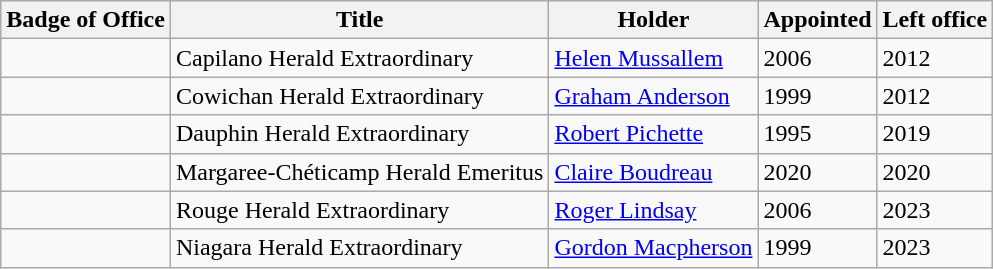<table class="wikitable" border="1px solid grey" cellpadding="2" cellspacing="2" style="width:auto;text-align:left;">
<tr>
<th>Badge of Office</th>
<th>Title</th>
<th>Holder</th>
<th>Appointed</th>
<th>Left office</th>
</tr>
<tr>
<td></td>
<td>Capilano Herald Extraordinary</td>
<td><a href='#'>Helen Mussallem</a></td>
<td>2006</td>
<td>2012</td>
</tr>
<tr>
<td></td>
<td>Cowichan Herald Extraordinary</td>
<td><a href='#'>Graham Anderson</a></td>
<td>1999</td>
<td>2012</td>
</tr>
<tr>
<td></td>
<td>Dauphin Herald Extraordinary</td>
<td><a href='#'>Robert Pichette</a></td>
<td>1995</td>
<td>2019</td>
</tr>
<tr>
<td></td>
<td>Margaree-Chéticamp Herald Emeritus</td>
<td><a href='#'>Claire Boudreau</a></td>
<td>2020</td>
<td>2020</td>
</tr>
<tr>
<td></td>
<td>Rouge Herald Extraordinary</td>
<td><a href='#'>Roger Lindsay</a></td>
<td>2006</td>
<td>2023</td>
</tr>
<tr>
<td></td>
<td>Niagara Herald Extraordinary</td>
<td><a href='#'>Gordon Macpherson</a></td>
<td>1999</td>
<td>2023</td>
</tr>
</table>
